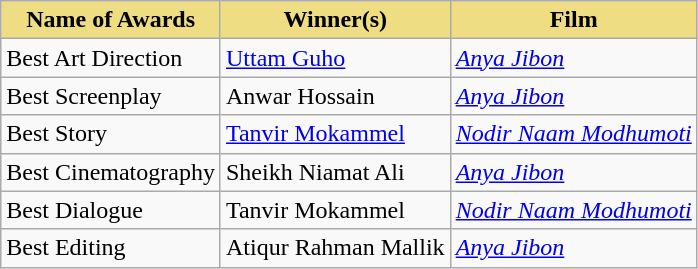<table class="wikitable">
<tr>
<th style="background:#EEDD82;">Name of Awards</th>
<th style="background:#EEDD82;">Winner(s)</th>
<th style="background:#EEDD82;">Film</th>
</tr>
<tr>
<td>Best Art Direction</td>
<td><a href='#'>Uttam Guho</a></td>
<td><em><a href='#'>Anya Jibon</a></em></td>
</tr>
<tr>
<td>Best Screenplay</td>
<td>Anwar Hossain</td>
<td><em><a href='#'>Anya Jibon</a></em></td>
</tr>
<tr>
<td>Best Story</td>
<td><a href='#'>Tanvir Mokammel</a></td>
<td><em><a href='#'>Nodir Naam Modhumoti</a></em></td>
</tr>
<tr>
<td>Best Cinematography</td>
<td>Sheikh Niamat Ali</td>
<td><em><a href='#'>Anya Jibon</a></em></td>
</tr>
<tr>
<td>Best Dialogue</td>
<td>Tanvir Mokammel</td>
<td><em><a href='#'>Nodir Naam Modhumoti</a></em></td>
</tr>
<tr>
<td>Best Editing</td>
<td>Atiqur Rahman Mallik</td>
<td><em><a href='#'>Anya Jibon</a></em></td>
</tr>
</table>
